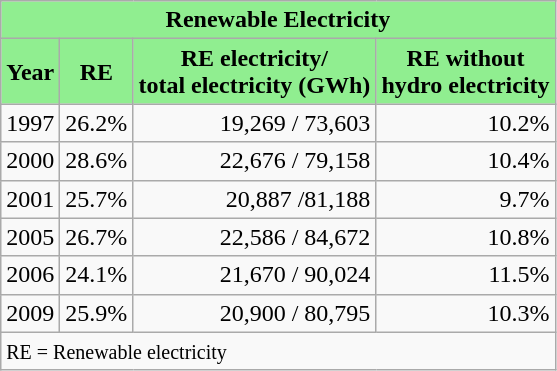<table class="wikitable" 10px">
<tr>
<th colspan="4"  style="text-align:center; background:lightgreen;">Renewable Electricity</th>
</tr>
<tr ---->
<th style="background: lightgreen">Year</th>
<th style="background: lightgreen">RE</th>
<th style="background: lightgreen">RE electricity/ <br> total electricity (GWh)</th>
<th style="background: lightgreen">RE without<br> hydro electricity</th>
</tr>
<tr>
<td style="text-align:left;">1997</td>
<td style="text-align:right;">26.2%</td>
<td style="text-align:right;">19,269 / 73,603</td>
<td style="text-align:right;">10.2%</td>
</tr>
<tr>
<td style="text-align:left;">2000</td>
<td style="text-align:right;">28.6%</td>
<td style="text-align:right;">22,676 / 79,158</td>
<td style="text-align:right;">10.4%</td>
</tr>
<tr>
<td style="text-align:left;">2001</td>
<td style="text-align:right;">25.7%</td>
<td style="text-align:right;">20,887 /81,188</td>
<td style="text-align:right;">9.7%</td>
</tr>
<tr>
<td style="text-align:left;">2005</td>
<td style="text-align:right;">26.7%</td>
<td style="text-align:right;">22,586 / 84,672</td>
<td style="text-align:right;">10.8%</td>
</tr>
<tr>
<td style="text-align:left;">2006</td>
<td style="text-align:right;">24.1%</td>
<td style="text-align:right;">21,670 / 90,024</td>
<td style="text-align:right;">11.5%</td>
</tr>
<tr>
<td style="text-align:left;">2009</td>
<td style="text-align:right;">25.9%</td>
<td style="text-align:right;">20,900 / 80,795</td>
<td style="text-align:right;">10.3%</td>
</tr>
<tr>
<td style="text-align:left;" colspan="4"><small>RE = Renewable electricity</small></td>
</tr>
</table>
